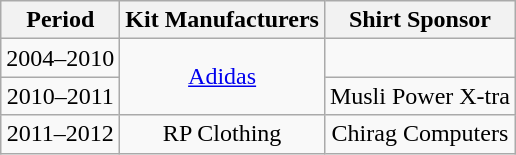<table class="wikitable" style="text-align:center;margin-left:1em;float:center">
<tr>
<th>Period</th>
<th>Kit Manufacturers</th>
<th>Shirt Sponsor</th>
</tr>
<tr>
<td>2004–2010</td>
<td rowspan="2"><a href='#'>Adidas</a></td>
<td></td>
</tr>
<tr>
<td>2010–2011</td>
<td>Musli Power X-tra</td>
</tr>
<tr>
<td>2011–2012</td>
<td>RP Clothing</td>
<td>Chirag Computers</td>
</tr>
</table>
